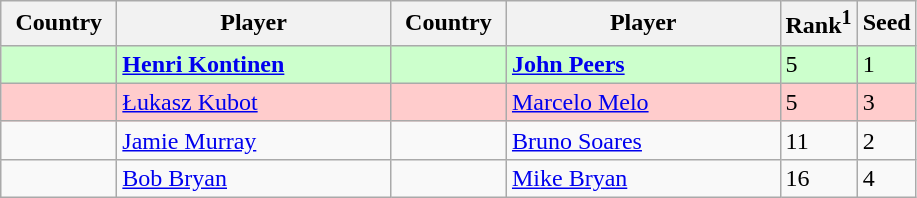<table class="sortable wikitable">
<tr>
<th width="70">Country</th>
<th width="175">Player</th>
<th width="70">Country</th>
<th width="175">Player</th>
<th>Rank<sup>1</sup></th>
<th>Seed</th>
</tr>
<tr style="background:#cfc;">
<td></td>
<td><strong><a href='#'>Henri Kontinen</a></strong></td>
<td></td>
<td><strong><a href='#'>John Peers</a></strong></td>
<td>5</td>
<td>1</td>
</tr>
<tr style="background:#fcc;">
<td></td>
<td><a href='#'>Łukasz Kubot</a></td>
<td></td>
<td><a href='#'>Marcelo Melo</a></td>
<td>5</td>
<td>3</td>
</tr>
<tr>
<td></td>
<td><a href='#'>Jamie Murray</a></td>
<td></td>
<td><a href='#'>Bruno Soares</a></td>
<td>11</td>
<td>2</td>
</tr>
<tr>
<td></td>
<td><a href='#'>Bob Bryan</a></td>
<td></td>
<td><a href='#'>Mike Bryan</a></td>
<td>16</td>
<td>4</td>
</tr>
</table>
